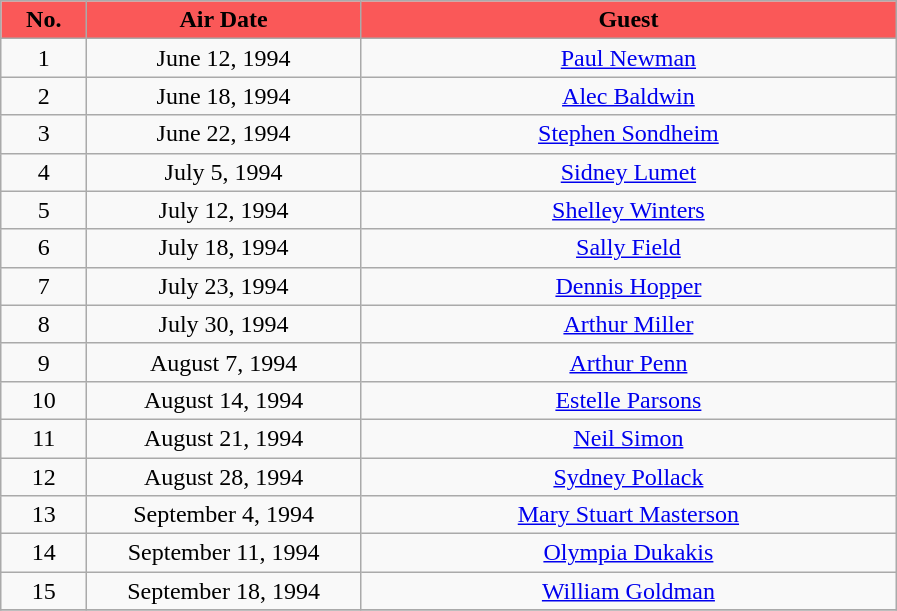<table class="wikitable" style="text-align:center;">
<tr>
<th width="50" style="background:#FA5858">No.</th>
<th width="175" style="background:#FA5858">Air Date</th>
<th width="350" style="background:#FA5858">Guest</th>
</tr>
<tr>
<td>1</td>
<td>June 12, 1994</td>
<td><a href='#'>Paul Newman</a></td>
</tr>
<tr>
<td>2</td>
<td>June 18, 1994</td>
<td><a href='#'>Alec Baldwin</a></td>
</tr>
<tr>
<td>3</td>
<td>June 22, 1994</td>
<td><a href='#'>Stephen Sondheim</a></td>
</tr>
<tr>
<td>4</td>
<td>July 5, 1994</td>
<td><a href='#'>Sidney Lumet</a></td>
</tr>
<tr>
<td>5</td>
<td>July 12, 1994</td>
<td><a href='#'>Shelley Winters</a></td>
</tr>
<tr>
<td>6</td>
<td>July 18, 1994 </td>
<td><a href='#'>Sally Field</a></td>
</tr>
<tr>
<td>7</td>
<td>July 23, 1994</td>
<td><a href='#'>Dennis Hopper</a></td>
</tr>
<tr>
<td>8</td>
<td>July 30, 1994</td>
<td><a href='#'>Arthur Miller</a></td>
</tr>
<tr>
<td>9</td>
<td>August 7, 1994 </td>
<td><a href='#'>Arthur Penn</a></td>
</tr>
<tr>
<td>10</td>
<td>August 14, 1994</td>
<td><a href='#'>Estelle Parsons</a></td>
</tr>
<tr>
<td>11</td>
<td>August 21, 1994 </td>
<td><a href='#'>Neil Simon</a></td>
</tr>
<tr>
<td>12</td>
<td>August 28, 1994</td>
<td><a href='#'>Sydney Pollack</a></td>
</tr>
<tr>
<td>13</td>
<td>September 4, 1994</td>
<td><a href='#'>Mary Stuart Masterson</a></td>
</tr>
<tr>
<td>14</td>
<td>September 11, 1994</td>
<td><a href='#'>Olympia Dukakis</a></td>
</tr>
<tr>
<td>15</td>
<td>September 18, 1994</td>
<td><a href='#'>William Goldman</a></td>
</tr>
<tr>
</tr>
</table>
